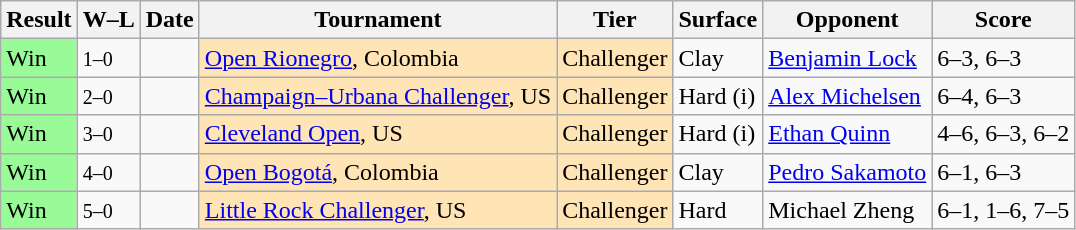<table class="sortable wikitable">
<tr>
<th>Result</th>
<th class="unsortable">W–L</th>
<th>Date</th>
<th>Tournament</th>
<th>Tier</th>
<th>Surface</th>
<th>Opponent</th>
<th class="unsortable">Score</th>
</tr>
<tr>
<td bgcolor=98fb98>Win</td>
<td><small>1–0</small></td>
<td><a href='#'></a></td>
<td style="background:moccasin;"><a href='#'>Open Rionegro</a>, Colombia</td>
<td style="background:moccasin;">Challenger</td>
<td>Clay</td>
<td> <a href='#'>Benjamin Lock</a></td>
<td>6–3, 6–3</td>
</tr>
<tr>
<td bgcolor=98fb98>Win</td>
<td><small>2–0</small></td>
<td><a href='#'></a></td>
<td style="background:moccasin;"><a href='#'>Champaign–Urbana Challenger</a>, US</td>
<td style="background:moccasin;">Challenger</td>
<td>Hard (i)</td>
<td> <a href='#'>Alex Michelsen</a></td>
<td>6–4, 6–3</td>
</tr>
<tr>
<td bgcolor=98fb98>Win</td>
<td><small>3–0</small></td>
<td><a href='#'></a></td>
<td style="background:moccasin;"><a href='#'>Cleveland Open</a>, US</td>
<td style="background:moccasin;">Challenger</td>
<td>Hard (i)</td>
<td> <a href='#'>Ethan Quinn</a></td>
<td>4–6, 6–3, 6–2</td>
</tr>
<tr>
<td bgcolor=98fb98>Win</td>
<td><small>4–0</small></td>
<td><a href='#'></a></td>
<td style="background:moccasin;"><a href='#'>Open Bogotá</a>, Colombia</td>
<td style="background:moccasin;">Challenger</td>
<td>Clay</td>
<td> <a href='#'>Pedro Sakamoto</a></td>
<td>6–1, 6–3</td>
</tr>
<tr>
<td bgcolor=98fb98>Win</td>
<td><small>5–0</small></td>
<td><a href='#'></a></td>
<td style="background:moccasin;"><a href='#'>Little Rock Challenger</a>, US</td>
<td style="background:moccasin;">Challenger</td>
<td>Hard</td>
<td> Michael Zheng</td>
<td>6–1, 1–6, 7–5</td>
</tr>
</table>
